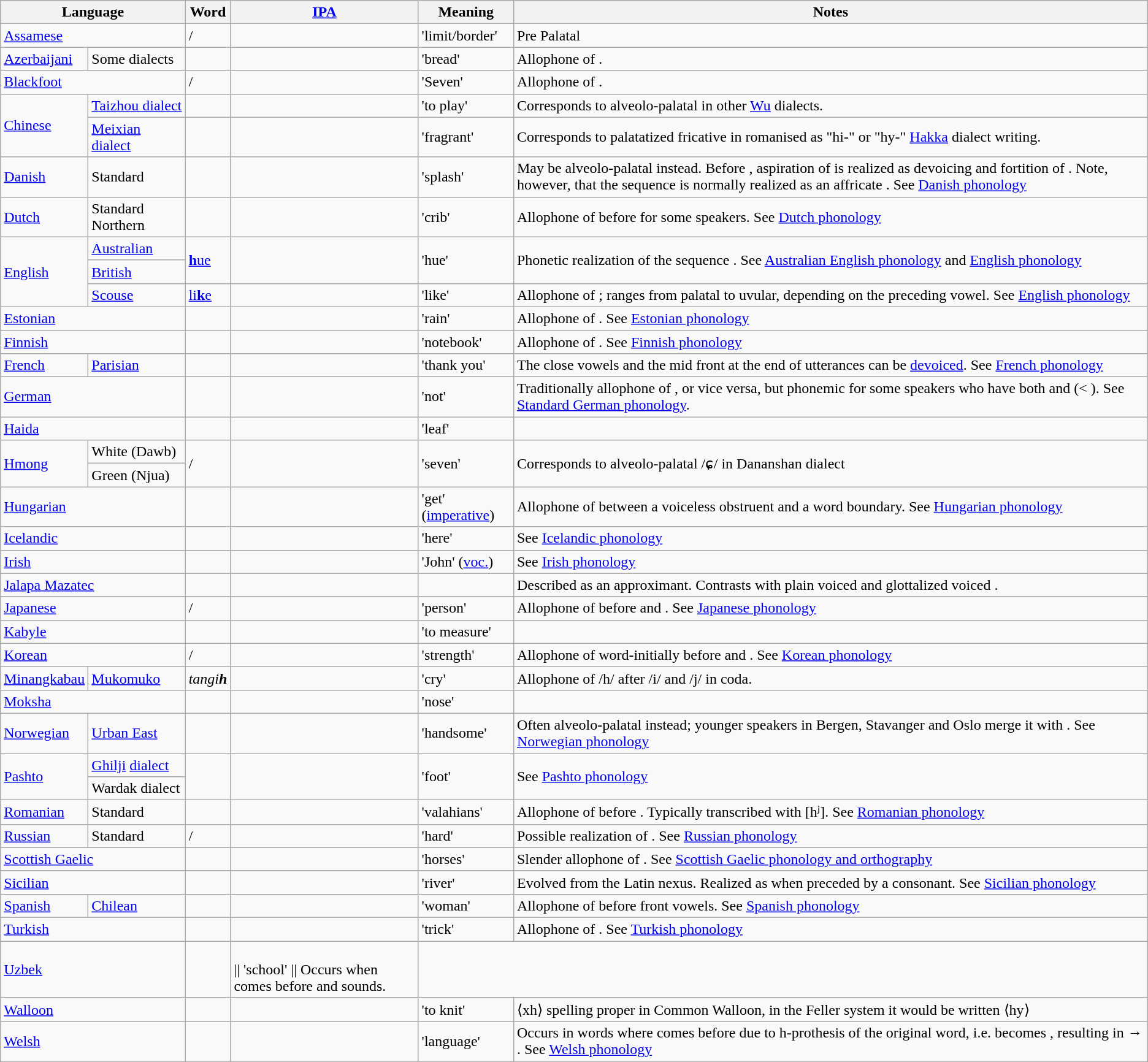<table class="wikitable">
<tr>
<th colspan="2">Language</th>
<th>Word</th>
<th><a href='#'>IPA</a></th>
<th>Meaning</th>
<th>Notes</th>
</tr>
<tr>
<td colspan="2"><a href='#'>Assamese</a></td>
<td> / </td>
<td></td>
<td>'limit/border'</td>
<td>Pre Palatal</td>
</tr>
<tr>
<td><a href='#'>Azerbaijani</a></td>
<td>Some dialects</td>
<td></td>
<td></td>
<td>'bread'</td>
<td>Allophone of .</td>
</tr>
<tr>
<td colspan="2"><a href='#'>Blackfoot</a></td>
<td> / </td>
<td></td>
<td>'Seven'</td>
<td>Allophone of .</td>
</tr>
<tr>
<td rowspan="2"><a href='#'>Chinese</a></td>
<td><a href='#'>Taizhou dialect</a></td>
<td></td>
<td></td>
<td>'to play'</td>
<td>Corresponds to alveolo-palatal  in other <a href='#'>Wu</a> dialects.</td>
</tr>
<tr>
<td><a href='#'>Meixian dialect</a></td>
<td></td>
<td></td>
<td>'fragrant'</td>
<td>Corresponds to palatatized fricative  in romanised as "hi-" or "hy-" <a href='#'>Hakka</a> dialect writing.</td>
</tr>
<tr>
<td><a href='#'>Danish</a></td>
<td>Standard</td>
<td></td>
<td></td>
<td>'splash'</td>
<td>May be alveolo-palatal  instead. Before , aspiration of  is realized as devoicing and fortition of . Note, however, that the sequence  is normally realized as an affricate . See <a href='#'>Danish phonology</a></td>
</tr>
<tr>
<td><a href='#'>Dutch</a></td>
<td>Standard Northern</td>
<td></td>
<td></td>
<td>'crib'</td>
<td>Allophone of  before  for some speakers. See <a href='#'>Dutch phonology</a></td>
</tr>
<tr>
<td rowspan="3"><a href='#'>English</a></td>
<td><a href='#'>Australian</a></td>
<td rowspan="2"><a href='#'><strong>h</strong>ue</a></td>
<td rowspan="2"></td>
<td rowspan="2">'hue'</td>
<td rowspan="2">Phonetic realization of the sequence . See <a href='#'>Australian English phonology</a> and <a href='#'>English phonology</a></td>
</tr>
<tr>
<td><a href='#'>British</a></td>
</tr>
<tr>
<td><a href='#'>Scouse</a></td>
<td><a href='#'>li<strong>k</strong>e</a></td>
<td></td>
<td>'like'</td>
<td>Allophone of ; ranges from palatal to uvular, depending on the preceding vowel. See <a href='#'>English phonology</a></td>
</tr>
<tr>
<td colspan="2"><a href='#'>Estonian</a></td>
<td></td>
<td></td>
<td>'rain'</td>
<td>Allophone of . See <a href='#'>Estonian phonology</a></td>
</tr>
<tr>
<td colspan="2"><a href='#'>Finnish</a></td>
<td></td>
<td></td>
<td>'notebook'</td>
<td>Allophone of . See <a href='#'>Finnish phonology</a></td>
</tr>
<tr>
<td><a href='#'>French</a></td>
<td><a href='#'>Parisian</a></td>
<td></td>
<td></td>
<td>'thank you'</td>
<td>The close vowels  and the mid front  at the end of utterances can be <a href='#'>devoiced</a>. See <a href='#'>French phonology</a></td>
</tr>
<tr>
<td colspan="2"><a href='#'>German</a></td>
<td></td>
<td></td>
<td>'not'</td>
<td>Traditionally allophone of , or vice versa, but phonemic for some speakers who have both  and  (< ). See <a href='#'>Standard German phonology</a>.</td>
</tr>
<tr>
<td colspan="2"><a href='#'>Haida</a></td>
<td></td>
<td></td>
<td>'leaf'</td>
<td></td>
</tr>
<tr>
<td rowspan="2"><a href='#'>Hmong</a></td>
<td>White (Dawb)</td>
<td rowspan="2"> / </td>
<td rowspan="2"></td>
<td rowspan="2">'seven'</td>
<td rowspan="2">Corresponds to alveolo-palatal /ɕ/ in Dananshan dialect</td>
</tr>
<tr>
<td>Green (Njua)</td>
</tr>
<tr>
<td colspan="2"><a href='#'>Hungarian</a></td>
<td></td>
<td></td>
<td>'get' (<a href='#'>imperative</a>)</td>
<td>Allophone of  between a voiceless obstruent and a word boundary. See <a href='#'>Hungarian phonology</a></td>
</tr>
<tr>
<td colspan="2"><a href='#'>Icelandic</a></td>
<td></td>
<td></td>
<td>'here'</td>
<td>See <a href='#'>Icelandic phonology</a></td>
</tr>
<tr>
<td colspan="2"><a href='#'>Irish</a></td>
<td></td>
<td></td>
<td>'John' (<a href='#'>voc.</a>)</td>
<td>See <a href='#'>Irish phonology</a></td>
</tr>
<tr>
<td colspan="2"><a href='#'>Jalapa Mazatec</a></td>
<td></td>
<td></td>
<td></td>
<td>Described as an approximant. Contrasts with plain voiced  and glottalized voiced .</td>
</tr>
<tr>
<td colspan="2"><a href='#'>Japanese</a></td>
<td> / </td>
<td></td>
<td>'person'</td>
<td>Allophone of  before  and . See <a href='#'>Japanese phonology</a></td>
</tr>
<tr>
<td colspan="2"><a href='#'>Kabyle</a></td>
<td></td>
<td></td>
<td>'to measure'</td>
<td></td>
</tr>
<tr>
<td colspan="2"><a href='#'>Korean</a></td>
<td> / </td>
<td></td>
<td>'strength'</td>
<td>Allophone of  word-initially before  and . See <a href='#'>Korean phonology</a></td>
</tr>
<tr>
<td><a href='#'>Minangkabau</a></td>
<td><a href='#'>Mukomuko</a></td>
<td><em>tangi<strong>h<strong><em></td>
<td></td>
<td>'cry'</td>
<td>Allophone of /h/ after /i/ and /j/ in coda.</td>
</tr>
<tr>
<td colspan="2"><a href='#'>Moksha</a></td>
<td></td>
<td></td>
<td>'nose'</td>
<td></td>
</tr>
<tr>
<td><a href='#'>Norwegian</a></td>
<td><a href='#'>Urban East</a></td>
<td></td>
<td></td>
<td>'handsome'</td>
<td>Often alveolo-palatal  instead; younger speakers in Bergen, Stavanger and Oslo merge it with . See <a href='#'>Norwegian phonology</a></td>
</tr>
<tr>
<td rowspan="2"><a href='#'>Pashto</a></td>
<td><a href='#'>Ghilji</a> <a href='#'>dialect</a></td>
<td rowspan="2"></td>
<td rowspan="2"></td>
<td rowspan="2">'foot'</td>
<td rowspan="2">See <a href='#'>Pashto phonology</a></td>
</tr>
<tr>
<td>Wardak dialect</td>
</tr>
<tr>
<td><a href='#'>Romanian</a></td>
<td>Standard</td>
<td></td>
<td></td>
<td>'valahians'</td>
<td>Allophone of  before . Typically transcribed with [hʲ]. See <a href='#'>Romanian phonology</a></td>
</tr>
<tr>
<td><a href='#'>Russian</a></td>
<td>Standard</td>
<td> / </td>
<td></td>
<td>'hard'</td>
<td>Possible realization of . See <a href='#'>Russian phonology</a></td>
</tr>
<tr>
<td colspan="2"><a href='#'>Scottish Gaelic</a></td>
<td></td>
<td></td>
<td>'horses'</td>
<td>Slender allophone of . See <a href='#'>Scottish Gaelic phonology and orthography</a></td>
</tr>
<tr>
<td colspan=2><a href='#'>Sicilian</a></td>
<td></td>
<td></td>
<td>'river'</td>
<td>Evolved from the Latin  nexus. Realized as  when preceded by a consonant. See <a href='#'>Sicilian phonology</a></td>
</tr>
<tr>
<td><a href='#'>Spanish</a></td>
<td><a href='#'>Chilean</a></td>
<td></td>
<td></td>
<td>'woman'</td>
<td>Allophone of  before front vowels. See <a href='#'>Spanish phonology</a></td>
</tr>
<tr>
<td colspan=2><a href='#'>Turkish</a></td>
<td></td>
<td></td>
<td>'trick'</td>
<td>Allophone of . See <a href='#'>Turkish phonology</a></td>
</tr>
<tr>
<td colspan="2"><a href='#'>Uzbek</a></td>
<td></td>
<td><br>|| 'school' || Occurs when  comes before  and  sounds.</td>
</tr>
<tr>
<td colspan="2"><a href='#'>Walloon</a></td>
<td></td>
<td></td>
<td>'to knit'</td>
<td>⟨xh⟩ spelling proper in Common Walloon, in the Feller system it would be written ⟨hy⟩</td>
</tr>
<tr>
<td colspan="2"><a href='#'>Welsh</a></td>
<td></td>
<td></td>
<td>'language'</td>
<td>Occurs in words where  comes before  due to h-prothesis of the original word, i.e.    becomes  , resulting in   →  . See <a href='#'>Welsh phonology</a></td>
</tr>
</table>
